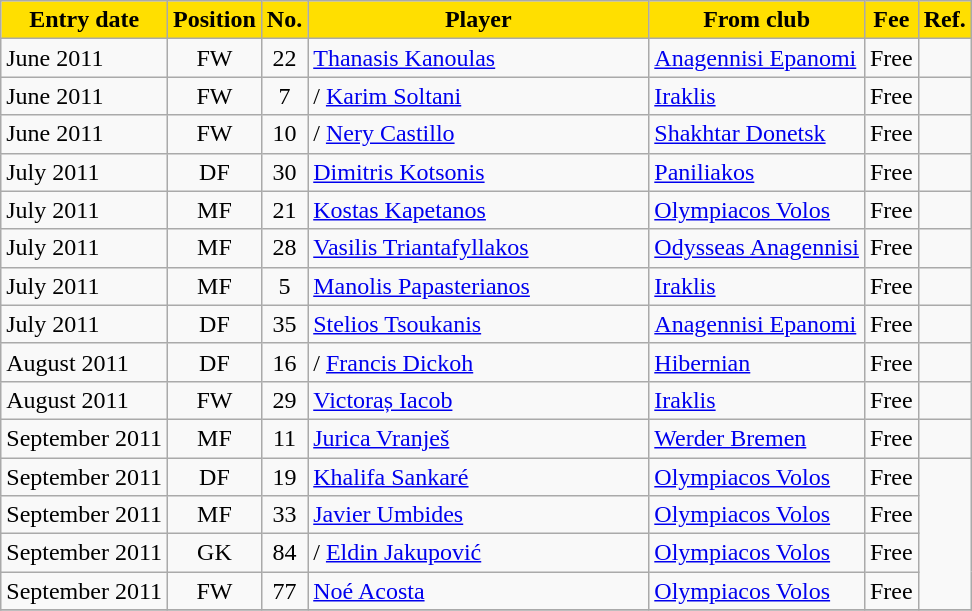<table class="wikitable sortable">
<tr>
<th style="background:#FFDF00; color:black;"><strong>Entry date</strong></th>
<th style="background:#FFDF00; color:black;"><strong>Position</strong></th>
<th style="background:#FFDF00; color:black;"><strong>No.</strong></th>
<th style="background:#FFDF00; color:black;"; width=220><strong>Player</strong></th>
<th style="background:#FFDF00; color:black;"><strong>From club</strong></th>
<th style="background:#FFDF00; color:black;"><strong>Fee</strong></th>
<th style="background:#FFDF00; color:black;"><strong>Ref.</strong></th>
</tr>
<tr>
<td>June 2011</td>
<td style="text-align:center;">FW</td>
<td style="text-align:center;">22</td>
<td style="text-align:left;"> <a href='#'>Thanasis Kanoulas</a></td>
<td style="text-align:left;"> <a href='#'>Anagennisi Epanomi</a></td>
<td>Free</td>
<td></td>
</tr>
<tr>
<td>June 2011</td>
<td style="text-align:center;">FW</td>
<td style="text-align:center;">7</td>
<td style="text-align:left;"> /  <a href='#'>Karim Soltani</a></td>
<td style="text-align:left;"> <a href='#'>Iraklis</a></td>
<td>Free</td>
<td></td>
</tr>
<tr>
<td>June 2011</td>
<td style="text-align:center;">FW</td>
<td style="text-align:center;">10</td>
<td style="text-align:left;"> /  <a href='#'>Nery Castillo</a></td>
<td style="text-align:left;"> <a href='#'>Shakhtar Donetsk</a></td>
<td>Free</td>
<td></td>
</tr>
<tr>
<td>July 2011</td>
<td style="text-align:center;">DF</td>
<td style="text-align:center;">30</td>
<td style="text-align:left;"> <a href='#'>Dimitris Kotsonis</a></td>
<td style="text-align:left;"> <a href='#'>Paniliakos</a></td>
<td>Free</td>
<td></td>
</tr>
<tr>
<td>July 2011</td>
<td style="text-align:center;">MF</td>
<td style="text-align:center;">21</td>
<td style="text-align:left;"> <a href='#'>Kostas Kapetanos</a></td>
<td style="text-align:left;"> <a href='#'>Olympiacos Volos</a></td>
<td>Free</td>
<td></td>
</tr>
<tr>
<td>July 2011</td>
<td style="text-align:center;">MF</td>
<td style="text-align:center;">28</td>
<td style="text-align:left;"> <a href='#'>Vasilis Triantafyllakos</a></td>
<td style="text-align:left;"> <a href='#'>Odysseas Anagennisi</a></td>
<td>Free</td>
<td></td>
</tr>
<tr>
<td>July 2011</td>
<td style="text-align:center;">MF</td>
<td style="text-align:center;">5</td>
<td style="text-align:left;"> <a href='#'>Manolis Papasterianos</a></td>
<td style="text-align:left;"> <a href='#'>Iraklis</a></td>
<td>Free</td>
<td></td>
</tr>
<tr>
<td>July 2011</td>
<td style="text-align:center;">DF</td>
<td style="text-align:center;">35</td>
<td style="text-align:left;"> <a href='#'>Stelios Tsoukanis</a></td>
<td style="text-align:left;"> <a href='#'>Anagennisi Epanomi</a></td>
<td>Free</td>
<td></td>
</tr>
<tr>
<td>August 2011</td>
<td style="text-align:center;">DF</td>
<td style="text-align:center;">16</td>
<td style="text-align:left;"> /  <a href='#'>Francis Dickoh</a></td>
<td style="text-align:left;"> <a href='#'>Hibernian</a></td>
<td>Free</td>
<td></td>
</tr>
<tr>
<td>August 2011</td>
<td style="text-align:center;">FW</td>
<td style="text-align:center;">29</td>
<td style="text-align:left;"> <a href='#'>Victoraș Iacob</a></td>
<td style="text-align:left;"> <a href='#'>Iraklis</a></td>
<td>Free</td>
<td></td>
</tr>
<tr>
<td>September 2011</td>
<td style="text-align:center;">MF</td>
<td style="text-align:center;">11</td>
<td style="text-align:left;"> <a href='#'>Jurica Vranješ</a></td>
<td style="text-align:left;"> <a href='#'>Werder Bremen</a></td>
<td>Free</td>
<td></td>
</tr>
<tr>
<td>September 2011</td>
<td style="text-align:center;">DF</td>
<td style="text-align:center;">19</td>
<td style="text-align:left;"> <a href='#'>Khalifa Sankaré</a></td>
<td style="text-align:left;"> <a href='#'>Olympiacos Volos</a></td>
<td>Free</td>
<td rowspan=4></td>
</tr>
<tr>
<td>September 2011</td>
<td style="text-align:center;">MF</td>
<td style="text-align:center;">33</td>
<td style="text-align:left;"> <a href='#'>Javier Umbides</a></td>
<td style="text-align:left;"> <a href='#'>Olympiacos Volos</a></td>
<td>Free</td>
</tr>
<tr>
<td>September 2011</td>
<td style="text-align:center;">GK</td>
<td style="text-align:center;">84</td>
<td style="text-align:left;"> /  <a href='#'>Eldin Jakupović</a></td>
<td style="text-align:left;"> <a href='#'>Olympiacos Volos</a></td>
<td>Free</td>
</tr>
<tr>
<td>September 2011</td>
<td style="text-align:center;">FW</td>
<td style="text-align:center;">77</td>
<td style="text-align:left;"> <a href='#'>Noé Acosta</a></td>
<td style="text-align:left;"> <a href='#'>Olympiacos Volos</a></td>
<td>Free</td>
</tr>
<tr>
</tr>
</table>
